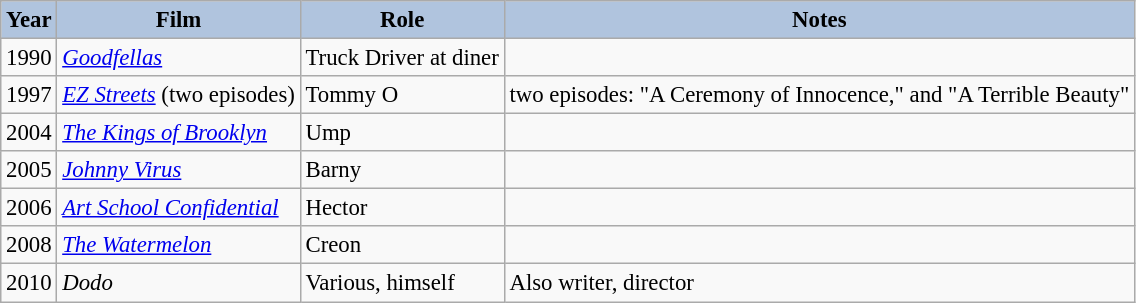<table class="wikitable" style="font-size: 95%;">
<tr>
<th style="background:#B0C4DE;">Year</th>
<th style="background:#B0C4DE;">Film</th>
<th style="background:#B0C4DE;">Role</th>
<th style="background:#B0C4DE;">Notes</th>
</tr>
<tr>
<td rowspan="1">1990</td>
<td><em><a href='#'>Goodfellas</a></em></td>
<td>Truck Driver at diner</td>
<td></td>
</tr>
<tr>
<td rowspan="1">1997</td>
<td><em><a href='#'>EZ Streets</a></em> (two episodes)</td>
<td>Tommy O</td>
<td>two episodes: "A Ceremony of Innocence," and "A Terrible Beauty"</td>
</tr>
<tr>
<td rowspan="1">2004</td>
<td><em><a href='#'>The Kings of Brooklyn</a></em></td>
<td>Ump</td>
<td></td>
</tr>
<tr>
<td rowspan="1">2005</td>
<td><em><a href='#'>Johnny Virus</a></em></td>
<td>Barny</td>
<td></td>
</tr>
<tr>
<td rowspan="1">2006</td>
<td><em><a href='#'>Art School Confidential</a></em></td>
<td>Hector</td>
<td></td>
</tr>
<tr>
<td rowspan="1">2008</td>
<td><em><a href='#'>The Watermelon</a></em></td>
<td>Creon</td>
<td></td>
</tr>
<tr>
<td rowspan="1">2010</td>
<td><em>Dodo</em></td>
<td>Various, himself</td>
<td>Also writer, director</td>
</tr>
</table>
